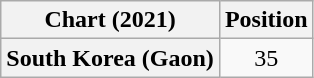<table class="wikitable plainrowheaders" style="text-align:center">
<tr>
<th scope="col">Chart (2021)</th>
<th scope="col">Position</th>
</tr>
<tr>
<th scope="row">South Korea (Gaon)</th>
<td>35</td>
</tr>
</table>
